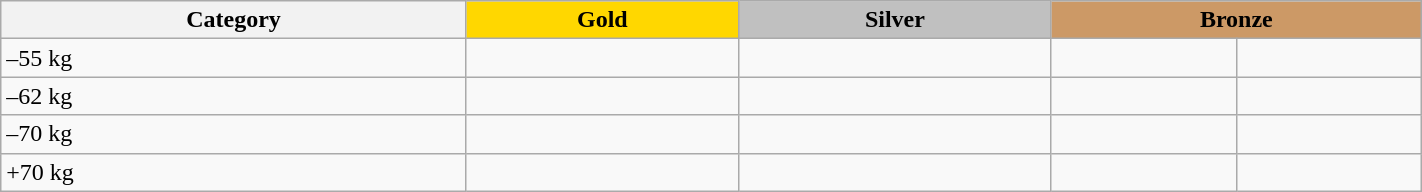<table class=wikitable  width=75%>
<tr>
<th>Category</th>
<th style="background: gold">Gold</th>
<th style="background: silver">Silver</th>
<th style="background: #cc9966" colspan=2>Bronze</th>
</tr>
<tr>
<td>–55 kg</td>
<td></td>
<td></td>
<td></td>
<td></td>
</tr>
<tr>
<td>–62 kg</td>
<td></td>
<td></td>
<td></td>
<td></td>
</tr>
<tr>
<td>–70 kg</td>
<td></td>
<td></td>
<td></td>
<td></td>
</tr>
<tr>
<td>+70 kg</td>
<td></td>
<td></td>
<td></td>
<td></td>
</tr>
</table>
